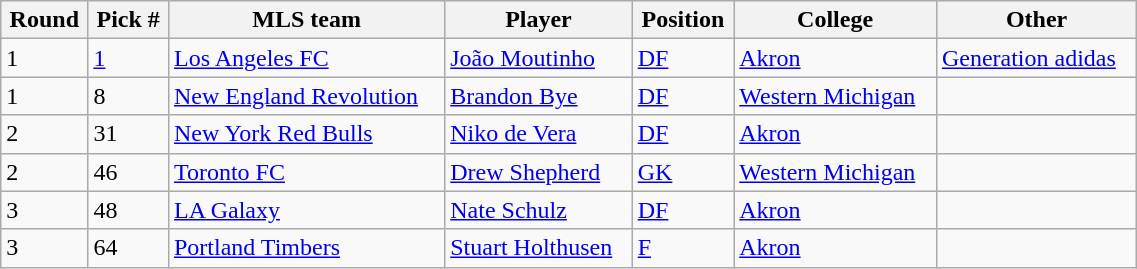<table class="wikitable sortable" style="width:60%">
<tr>
<th>Round</th>
<th>Pick #</th>
<th>MLS team</th>
<th>Player</th>
<th>Position</th>
<th>College</th>
<th>Other</th>
</tr>
<tr>
<td>1</td>
<td><a href='#'>1</a></td>
<td><a href='#'>Los Angeles FC</a></td>
<td><a href='#'>João Moutinho</a></td>
<td><a href='#'>DF</a></td>
<td><a href='#'>Akron</a></td>
<td><a href='#'>Generation adidas</a></td>
</tr>
<tr>
<td>1</td>
<td>8</td>
<td><a href='#'>New England Revolution</a></td>
<td><a href='#'>Brandon Bye</a></td>
<td><a href='#'>DF</a></td>
<td><a href='#'>Western Michigan</a></td>
<td></td>
</tr>
<tr>
<td>2</td>
<td>31</td>
<td><a href='#'>New York Red Bulls</a></td>
<td><a href='#'>Niko de Vera</a></td>
<td><a href='#'>DF</a></td>
<td><a href='#'>Akron</a></td>
<td></td>
</tr>
<tr>
<td>2</td>
<td>46</td>
<td><a href='#'>Toronto FC</a></td>
<td><a href='#'>Drew Shepherd</a></td>
<td><a href='#'>GK</a></td>
<td><a href='#'>Western Michigan</a></td>
<td></td>
</tr>
<tr>
<td>3</td>
<td>48</td>
<td><a href='#'>LA Galaxy</a></td>
<td><a href='#'>Nate Schulz</a></td>
<td><a href='#'>DF</a></td>
<td><a href='#'>Akron</a></td>
<td></td>
</tr>
<tr>
<td>3</td>
<td>64</td>
<td><a href='#'>Portland Timbers</a></td>
<td><a href='#'>Stuart Holthusen</a></td>
<td><a href='#'>F</a></td>
<td><a href='#'>Akron</a></td>
<td></td>
</tr>
</table>
